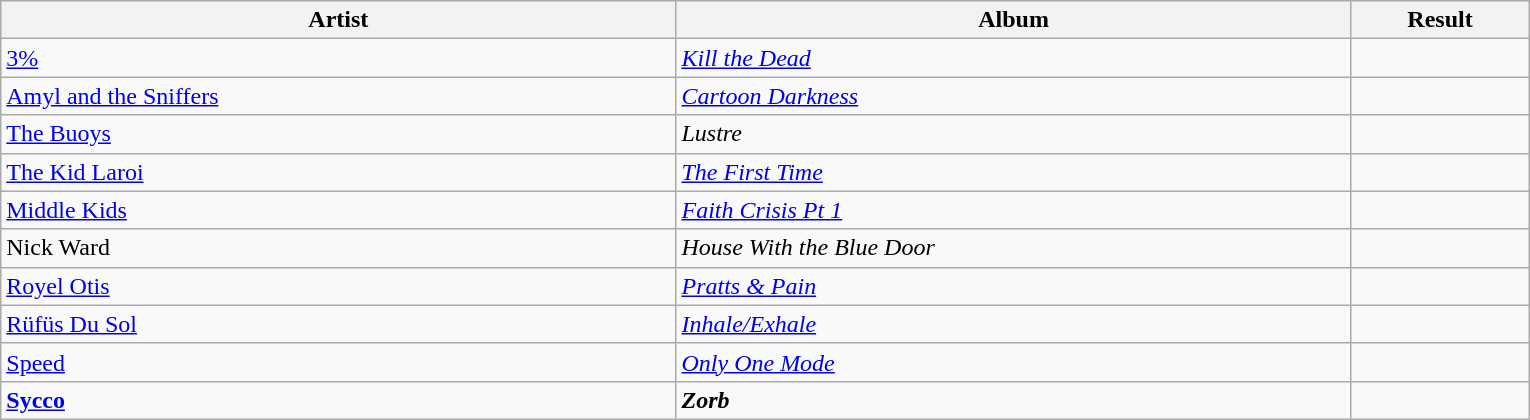<table class="wikitable">
<tr>
<th width="19%">Artist</th>
<th width="19%">Album</th>
<th width="5%">Result</th>
</tr>
<tr>
<td><a href='#'>3%</a></td>
<td><em><a href='#'>Kill the Dead</a></em></td>
<td></td>
</tr>
<tr>
<td><a href='#'>Amyl and the Sniffers</a></td>
<td><em><a href='#'>Cartoon Darkness</a></em></td>
<td></td>
</tr>
<tr>
<td><a href='#'>The Buoys</a></td>
<td><em>Lustre</em></td>
<td></td>
</tr>
<tr>
<td><a href='#'>The Kid Laroi</a></td>
<td><em><a href='#'>The First Time</a></em></td>
<td></td>
</tr>
<tr>
<td><a href='#'>Middle Kids</a></td>
<td><em><a href='#'>Faith Crisis Pt 1</a></em></td>
<td></td>
</tr>
<tr>
<td>Nick Ward</td>
<td><em>House With the Blue Door</em></td>
<td></td>
</tr>
<tr>
<td><a href='#'>Royel Otis</a></td>
<td><em><a href='#'>Pratts & Pain</a></em></td>
<td></td>
</tr>
<tr>
<td><a href='#'>Rüfüs Du Sol</a></td>
<td><em><a href='#'>Inhale/Exhale</a></em></td>
<td></td>
</tr>
<tr>
<td><a href='#'>Speed</a></td>
<td><em><a href='#'>Only One Mode</a></em></td>
<td></td>
</tr>
<tr>
<td><strong><a href='#'>Sycco</a></strong></td>
<td><strong><em>Zorb</em></strong></td>
<td></td>
</tr>
</table>
